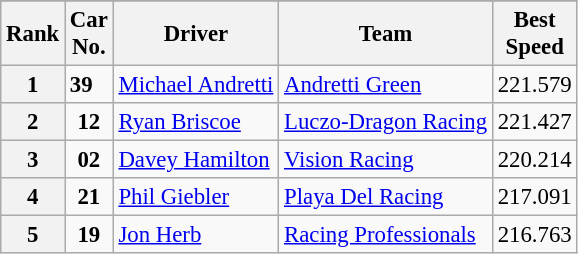<table class="wikitable" style="font-size:95%;">
<tr>
</tr>
<tr>
<th>Rank</th>
<th>Car<br>No.</th>
<th>Driver</th>
<th>Team</th>
<th>Best<br>Speed</th>
</tr>
<tr>
<th>1</th>
<td style="text- align:center"><strong>39</strong></td>
<td> <a href='#'>Michael Andretti</a></td>
<td><a href='#'>Andretti Green</a></td>
<td align=center>221.579</td>
</tr>
<tr>
<th>2</th>
<td style="text-align:center"><strong>12</strong></td>
<td> <a href='#'>Ryan Briscoe</a></td>
<td><a href='#'>Luczo-Dragon Racing</a></td>
<td align=center>221.427</td>
</tr>
<tr>
<th>3</th>
<td style="text-align:center"><strong>02</strong></td>
<td> <a href='#'>Davey Hamilton</a></td>
<td><a href='#'>Vision Racing</a></td>
<td align=center>220.214</td>
</tr>
<tr>
<th>4</th>
<td style="text-align:center"><strong>21</strong></td>
<td> <a href='#'>Phil Giebler</a> <strong></strong></td>
<td><a href='#'>Playa Del Racing</a></td>
<td align=center>217.091</td>
</tr>
<tr>
<th>5</th>
<td style="text-align:center"><strong>19</strong></td>
<td> <a href='#'>Jon Herb</a></td>
<td><a href='#'>Racing Professionals</a></td>
<td align=center>216.763</td>
</tr>
</table>
